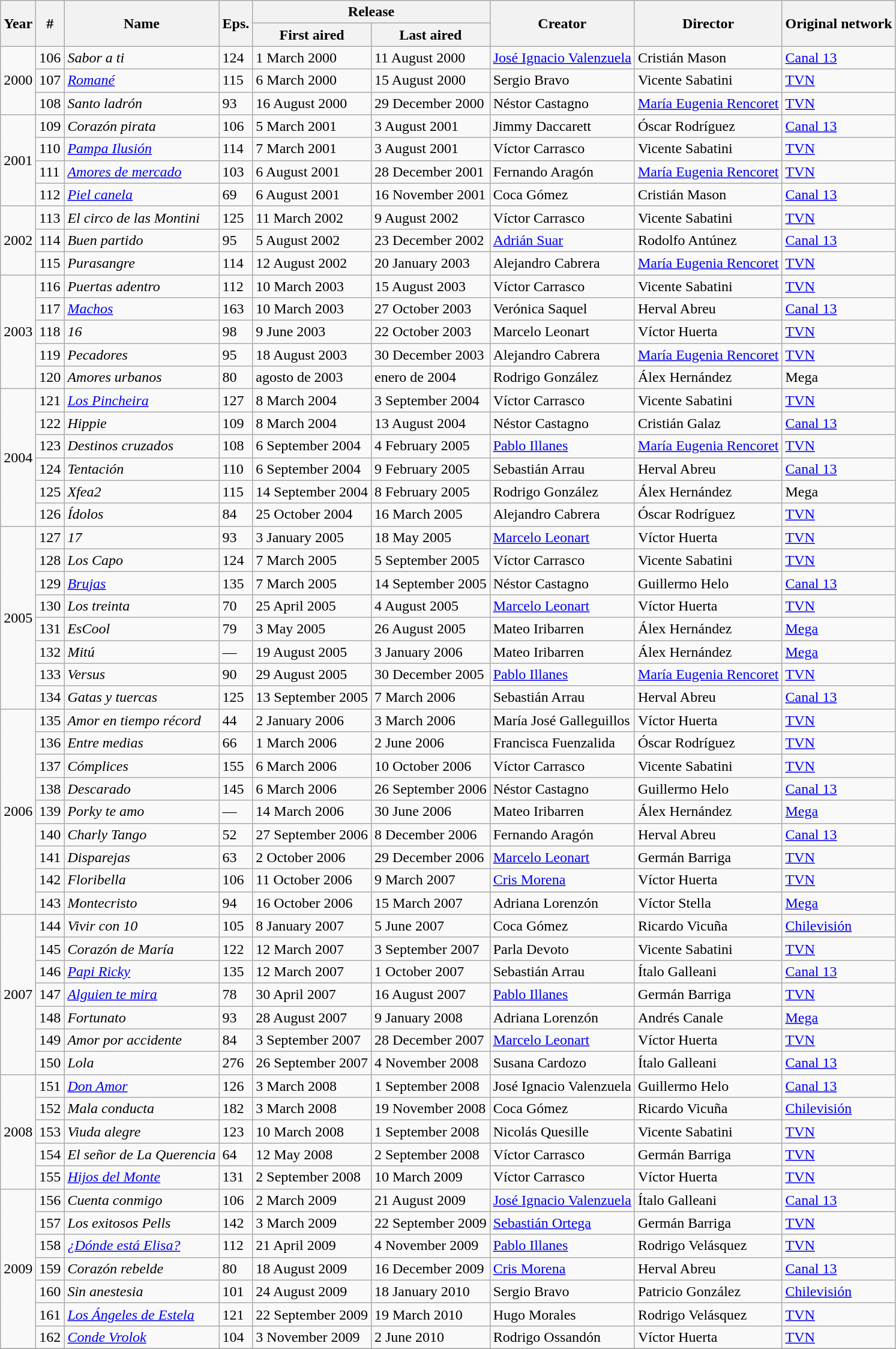<table class="wikitable">
<tr>
<th rowspan="2">Year</th>
<th rowspan="2">#</th>
<th rowspan="2">Name</th>
<th rowspan="2">Eps.</th>
<th colspan="2">Release</th>
<th rowspan="2">Creator</th>
<th rowspan="2">Director</th>
<th rowspan="2">Original network</th>
</tr>
<tr>
<th>First aired</th>
<th>Last aired</th>
</tr>
<tr>
<td rowspan="3">2000</td>
<td>106</td>
<td><em>Sabor a ti</em></td>
<td>124</td>
<td>1 March 2000</td>
<td>11 August 2000</td>
<td><a href='#'>José Ignacio Valenzuela</a></td>
<td>Cristián Mason</td>
<td><a href='#'>Canal 13</a></td>
</tr>
<tr>
<td>107</td>
<td><em><a href='#'>Romané</a></em></td>
<td>115</td>
<td>6 March 2000</td>
<td>15 August 2000</td>
<td>Sergio Bravo</td>
<td>Vicente Sabatini</td>
<td><a href='#'>TVN</a></td>
</tr>
<tr>
<td>108</td>
<td><em>Santo ladrón</em></td>
<td>93</td>
<td>16 August 2000</td>
<td>29 December 2000</td>
<td>Néstor Castagno</td>
<td><a href='#'>María Eugenia Rencoret</a></td>
<td><a href='#'>TVN</a></td>
</tr>
<tr>
<td rowspan="4">2001</td>
<td>109</td>
<td><em>Corazón pirata</em></td>
<td>106</td>
<td>5 March 2001</td>
<td>3 August 2001</td>
<td>Jimmy Daccarett</td>
<td>Óscar Rodríguez</td>
<td><a href='#'>Canal 13</a></td>
</tr>
<tr>
<td>110</td>
<td><em><a href='#'>Pampa Ilusión</a></em></td>
<td>114</td>
<td>7 March 2001</td>
<td>3 August 2001</td>
<td>Víctor Carrasco</td>
<td>Vicente Sabatini</td>
<td><a href='#'>TVN</a></td>
</tr>
<tr>
<td>111</td>
<td><em><a href='#'>Amores de mercado</a></em></td>
<td>103</td>
<td>6 August 2001</td>
<td>28 December 2001</td>
<td>Fernando Aragón</td>
<td><a href='#'>María Eugenia Rencoret</a></td>
<td><a href='#'>TVN</a></td>
</tr>
<tr>
<td>112</td>
<td><em><a href='#'>Piel canela</a></em></td>
<td>69</td>
<td>6 August 2001</td>
<td>16 November 2001</td>
<td>Coca Gómez</td>
<td>Cristián Mason</td>
<td><a href='#'>Canal 13</a></td>
</tr>
<tr>
<td rowspan="3">2002</td>
<td>113</td>
<td><em>El circo de las Montini</em></td>
<td>125</td>
<td>11 March 2002</td>
<td>9 August 2002</td>
<td>Víctor Carrasco</td>
<td>Vicente Sabatini</td>
<td><a href='#'>TVN</a></td>
</tr>
<tr>
<td>114</td>
<td><em>Buen partido</em></td>
<td>95</td>
<td>5 August 2002</td>
<td>23 December 2002</td>
<td><a href='#'>Adrián Suar</a></td>
<td>Rodolfo Antúnez</td>
<td><a href='#'>Canal 13</a></td>
</tr>
<tr>
<td>115</td>
<td><em>Purasangre</em></td>
<td>114</td>
<td>12 August 2002</td>
<td>20 January 2003</td>
<td>Alejandro Cabrera</td>
<td><a href='#'>María Eugenia Rencoret</a></td>
<td><a href='#'>TVN</a></td>
</tr>
<tr>
<td rowspan="5">2003</td>
<td>116</td>
<td><em>Puertas adentro</em></td>
<td>112</td>
<td>10 March 2003</td>
<td>15 August 2003</td>
<td>Víctor Carrasco</td>
<td>Vicente Sabatini</td>
<td><a href='#'>TVN</a></td>
</tr>
<tr>
<td>117</td>
<td><em><a href='#'>Machos</a></em></td>
<td>163</td>
<td>10 March 2003</td>
<td>27 October 2003</td>
<td>Verónica Saquel</td>
<td>Herval Abreu</td>
<td><a href='#'>Canal 13</a></td>
</tr>
<tr>
<td>118</td>
<td><em>16</em></td>
<td>98</td>
<td>9 June 2003</td>
<td>22 October 2003</td>
<td>Marcelo Leonart</td>
<td>Víctor Huerta</td>
<td><a href='#'>TVN</a></td>
</tr>
<tr>
<td>119</td>
<td><em>Pecadores</em></td>
<td>95</td>
<td>18 August 2003</td>
<td>30 December 2003</td>
<td>Alejandro Cabrera</td>
<td><a href='#'>María Eugenia Rencoret</a></td>
<td><a href='#'>TVN</a></td>
</tr>
<tr>
<td>120</td>
<td><em>Amores urbanos</em></td>
<td>80</td>
<td>agosto de 2003</td>
<td>enero de 2004</td>
<td>Rodrigo González</td>
<td>Álex Hernández</td>
<td>Mega</td>
</tr>
<tr>
<td rowspan="6">2004</td>
<td>121</td>
<td><em><a href='#'>Los Pincheira</a></em></td>
<td>127</td>
<td>8 March 2004</td>
<td>3 September 2004</td>
<td>Víctor Carrasco</td>
<td>Vicente Sabatini</td>
<td><a href='#'>TVN</a></td>
</tr>
<tr>
<td>122</td>
<td><em>Hippie</em></td>
<td>109</td>
<td>8 March 2004</td>
<td>13 August 2004</td>
<td>Néstor Castagno</td>
<td>Cristián Galaz</td>
<td><a href='#'>Canal 13</a></td>
</tr>
<tr>
<td>123</td>
<td><em>Destinos cruzados</em></td>
<td>108</td>
<td>6 September 2004</td>
<td>4 February 2005</td>
<td><a href='#'>Pablo Illanes</a></td>
<td><a href='#'>María Eugenia Rencoret</a></td>
<td><a href='#'>TVN</a></td>
</tr>
<tr>
<td>124</td>
<td><em>Tentación</em></td>
<td>110</td>
<td>6 September 2004</td>
<td>9 February 2005</td>
<td>Sebastián Arrau</td>
<td>Herval Abreu</td>
<td><a href='#'>Canal 13</a></td>
</tr>
<tr>
<td>125</td>
<td><em>Xfea2</em></td>
<td>115</td>
<td>14 September 2004</td>
<td>8 February 2005</td>
<td>Rodrigo González</td>
<td>Álex Hernández</td>
<td>Mega</td>
</tr>
<tr>
<td>126</td>
<td><em>Ídolos</em></td>
<td>84</td>
<td>25 October 2004</td>
<td>16 March 2005</td>
<td>Alejandro Cabrera</td>
<td>Óscar Rodríguez</td>
<td><a href='#'>TVN</a></td>
</tr>
<tr>
<td rowspan="8">2005</td>
<td>127</td>
<td><em>17</em></td>
<td>93</td>
<td>3 January 2005</td>
<td>18 May 2005</td>
<td><a href='#'>Marcelo Leonart</a></td>
<td>Víctor Huerta</td>
<td><a href='#'>TVN</a></td>
</tr>
<tr>
<td>128</td>
<td><em>Los Capo</em></td>
<td>124</td>
<td>7 March 2005</td>
<td>5 September 2005</td>
<td>Víctor Carrasco</td>
<td>Vicente Sabatini</td>
<td><a href='#'>TVN</a></td>
</tr>
<tr>
<td>129</td>
<td><em><a href='#'>Brujas</a></em></td>
<td>135</td>
<td>7 March 2005</td>
<td>14 September 2005</td>
<td>Néstor Castagno</td>
<td>Guillermo Helo</td>
<td><a href='#'>Canal 13</a></td>
</tr>
<tr>
<td>130</td>
<td><em>Los treinta</em></td>
<td>70</td>
<td>25 April 2005</td>
<td>4 August 2005</td>
<td><a href='#'>Marcelo Leonart</a></td>
<td>Víctor Huerta</td>
<td><a href='#'>TVN</a></td>
</tr>
<tr>
<td>131</td>
<td><em>EsCool</em></td>
<td>79</td>
<td>3 May 2005</td>
<td>26 August 2005</td>
<td>Mateo Iribarren</td>
<td>Álex Hernández</td>
<td><a href='#'>Mega</a></td>
</tr>
<tr>
<td>132</td>
<td><em>Mitú</em></td>
<td>—</td>
<td>19 August 2005</td>
<td>3 January 2006</td>
<td>Mateo Iribarren</td>
<td>Álex Hernández</td>
<td><a href='#'>Mega</a></td>
</tr>
<tr>
<td>133</td>
<td><em>Versus</em></td>
<td>90</td>
<td>29 August 2005</td>
<td>30 December 2005</td>
<td><a href='#'>Pablo Illanes</a></td>
<td><a href='#'>María Eugenia Rencoret</a></td>
<td><a href='#'>TVN</a></td>
</tr>
<tr>
<td>134</td>
<td><em>Gatas y tuercas</em></td>
<td>125</td>
<td>13 September 2005</td>
<td>7 March 2006</td>
<td>Sebastián Arrau</td>
<td>Herval Abreu</td>
<td><a href='#'>Canal 13</a></td>
</tr>
<tr>
<td rowspan="9">2006</td>
<td>135</td>
<td><em>Amor en tiempo récord</em></td>
<td>44</td>
<td>2 January 2006</td>
<td>3 March 2006</td>
<td>María José Galleguillos</td>
<td>Víctor Huerta</td>
<td><a href='#'>TVN</a></td>
</tr>
<tr>
<td>136</td>
<td><em>Entre medias</em></td>
<td>66</td>
<td>1 March 2006</td>
<td>2 June 2006</td>
<td>Francisca Fuenzalida</td>
<td>Óscar Rodríguez</td>
<td><a href='#'>TVN</a></td>
</tr>
<tr>
<td>137</td>
<td><em>Cómplices</em></td>
<td>155</td>
<td>6 March 2006</td>
<td>10 October 2006</td>
<td>Víctor Carrasco</td>
<td>Vicente Sabatini</td>
<td><a href='#'>TVN</a></td>
</tr>
<tr>
<td>138</td>
<td><em>Descarado</em></td>
<td>145</td>
<td>6 March 2006</td>
<td>26 September 2006</td>
<td>Néstor Castagno</td>
<td>Guillermo Helo</td>
<td><a href='#'>Canal 13</a></td>
</tr>
<tr>
<td>139</td>
<td><em>Porky te amo</em></td>
<td>—</td>
<td>14 March 2006</td>
<td>30 June 2006</td>
<td>Mateo Iribarren</td>
<td>Álex Hernández</td>
<td><a href='#'>Mega</a></td>
</tr>
<tr>
<td>140</td>
<td><em>Charly Tango</em></td>
<td>52</td>
<td>27 September 2006</td>
<td>8 December 2006</td>
<td>Fernando Aragón</td>
<td>Herval Abreu</td>
<td><a href='#'>Canal 13</a></td>
</tr>
<tr>
<td>141</td>
<td><em>Disparejas</em></td>
<td>63</td>
<td>2 October 2006</td>
<td>29 December 2006</td>
<td><a href='#'>Marcelo Leonart</a></td>
<td>Germán Barriga</td>
<td><a href='#'>TVN</a></td>
</tr>
<tr>
<td>142</td>
<td><em>Floribella</em></td>
<td>106</td>
<td>11 October 2006</td>
<td>9 March 2007</td>
<td><a href='#'>Cris Morena</a></td>
<td>Víctor Huerta</td>
<td><a href='#'>TVN</a></td>
</tr>
<tr>
<td>143</td>
<td><em>Montecristo</em></td>
<td>94</td>
<td>16 October 2006</td>
<td>15 March 2007</td>
<td>Adriana Lorenzón</td>
<td>Víctor Stella</td>
<td><a href='#'>Mega</a></td>
</tr>
<tr>
<td rowspan="7">2007</td>
<td>144</td>
<td><em>Vivir con 10</em></td>
<td>105</td>
<td>8 January 2007</td>
<td>5 June 2007</td>
<td>Coca Gómez</td>
<td>Ricardo Vicuña</td>
<td><a href='#'>Chilevisión</a></td>
</tr>
<tr>
<td>145</td>
<td><em>Corazón de María</em></td>
<td>122</td>
<td>12 March 2007</td>
<td>3 September 2007</td>
<td>Parla Devoto</td>
<td>Vicente Sabatini</td>
<td><a href='#'>TVN</a></td>
</tr>
<tr>
<td>146</td>
<td><em><a href='#'>Papi Ricky</a></em></td>
<td>135</td>
<td>12 March 2007</td>
<td>1 October 2007</td>
<td>Sebastián Arrau</td>
<td>Ítalo Galleani</td>
<td><a href='#'>Canal 13</a></td>
</tr>
<tr>
<td>147</td>
<td><em><a href='#'>Alguien te mira</a></em></td>
<td>78</td>
<td>30 April 2007</td>
<td>16 August 2007</td>
<td><a href='#'>Pablo Illanes</a></td>
<td>Germán Barriga</td>
<td><a href='#'>TVN</a></td>
</tr>
<tr>
<td>148</td>
<td><em>Fortunato</em></td>
<td>93</td>
<td>28 August 2007</td>
<td>9 January 2008</td>
<td>Adriana Lorenzón</td>
<td>Andrés Canale</td>
<td><a href='#'>Mega</a></td>
</tr>
<tr>
<td>149</td>
<td><em>Amor por accidente</em></td>
<td>84</td>
<td>3 September 2007</td>
<td>28 December 2007</td>
<td><a href='#'>Marcelo Leonart</a></td>
<td>Víctor Huerta</td>
<td><a href='#'>TVN</a></td>
</tr>
<tr>
<td>150</td>
<td><em>Lola</em></td>
<td>276</td>
<td>26 September 2007</td>
<td>4 November 2008</td>
<td>Susana Cardozo</td>
<td>Ítalo Galleani</td>
<td><a href='#'>Canal 13</a></td>
</tr>
<tr>
<td rowspan="5">2008</td>
<td>151</td>
<td><em><a href='#'>Don Amor</a></em></td>
<td>126</td>
<td>3 March 2008</td>
<td>1 September 2008</td>
<td>José Ignacio Valenzuela</td>
<td>Guillermo Helo</td>
<td><a href='#'>Canal 13</a></td>
</tr>
<tr>
<td>152</td>
<td><em>Mala conducta</em></td>
<td>182</td>
<td>3 March 2008</td>
<td>19 November 2008</td>
<td>Coca Gómez</td>
<td>Ricardo Vicuña</td>
<td><a href='#'>Chilevisión</a></td>
</tr>
<tr>
<td>153</td>
<td><em>Viuda alegre</em></td>
<td>123</td>
<td>10 March 2008</td>
<td>1 September 2008</td>
<td>Nicolás Quesille</td>
<td>Vicente Sabatini</td>
<td><a href='#'>TVN</a></td>
</tr>
<tr>
<td>154</td>
<td><em>El señor de La Querencia</em></td>
<td>64</td>
<td>12 May 2008</td>
<td>2 September 2008</td>
<td>Víctor Carrasco</td>
<td>Germán Barriga</td>
<td><a href='#'>TVN</a></td>
</tr>
<tr>
<td>155</td>
<td><em><a href='#'>Hijos del Monte</a></em></td>
<td>131</td>
<td>2 September 2008</td>
<td>10 March 2009</td>
<td>Víctor Carrasco</td>
<td>Víctor Huerta</td>
<td><a href='#'>TVN</a></td>
</tr>
<tr>
<td rowspan="7">2009</td>
<td>156</td>
<td><em>Cuenta conmigo</em></td>
<td>106</td>
<td>2 March 2009</td>
<td>21 August 2009</td>
<td><a href='#'>José Ignacio Valenzuela</a></td>
<td>Ítalo Galleani</td>
<td><a href='#'>Canal 13</a></td>
</tr>
<tr>
<td>157</td>
<td><em>Los exitosos Pells</em></td>
<td>142</td>
<td>3 March 2009</td>
<td>22 September 2009</td>
<td><a href='#'>Sebastián Ortega</a></td>
<td>Germán Barriga</td>
<td><a href='#'>TVN</a></td>
</tr>
<tr>
<td>158</td>
<td><em><a href='#'>¿Dónde está Elisa?</a></em></td>
<td>112</td>
<td>21 April 2009</td>
<td>4 November 2009</td>
<td><a href='#'>Pablo Illanes</a></td>
<td>Rodrigo Velásquez</td>
<td><a href='#'>TVN</a></td>
</tr>
<tr>
<td>159</td>
<td><em>Corazón rebelde</em></td>
<td>80</td>
<td>18 August 2009</td>
<td>16 December 2009</td>
<td><a href='#'>Cris Morena</a></td>
<td>Herval Abreu</td>
<td><a href='#'>Canal 13</a></td>
</tr>
<tr>
<td>160</td>
<td><em>Sin anestesia</em></td>
<td>101</td>
<td>24 August 2009</td>
<td>18 January 2010</td>
<td>Sergio Bravo</td>
<td>Patricio González</td>
<td><a href='#'>Chilevisión</a></td>
</tr>
<tr>
<td>161</td>
<td><em><a href='#'>Los Ángeles de Estela</a></em></td>
<td>121</td>
<td>22 September 2009</td>
<td>19 March 2010</td>
<td>Hugo Morales</td>
<td>Rodrigo Velásquez</td>
<td><a href='#'>TVN</a></td>
</tr>
<tr>
<td>162</td>
<td><em><a href='#'>Conde Vrolok</a></em></td>
<td>104</td>
<td>3 November 2009</td>
<td>2 June 2010</td>
<td>Rodrigo Ossandón</td>
<td>Víctor Huerta</td>
<td><a href='#'>TVN</a></td>
</tr>
<tr>
</tr>
</table>
